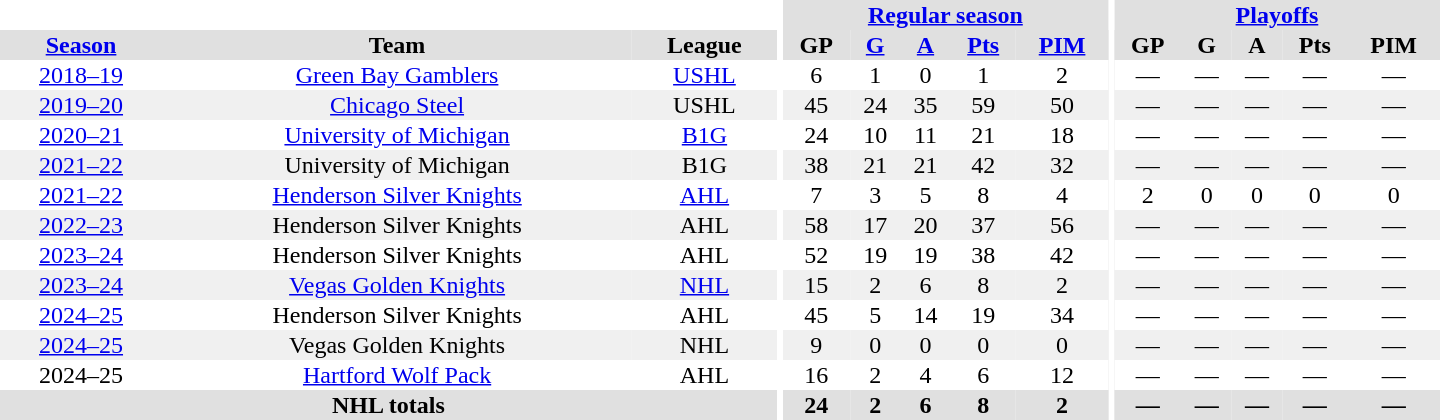<table border="0" cellpadding="1" cellspacing="0" style="text-align:center; width:60em">
<tr bgcolor="#e0e0e0">
<th colspan="3" bgcolor="#ffffff"></th>
<th rowspan="100" bgcolor="#ffffff"></th>
<th colspan="5"><a href='#'>Regular season</a></th>
<th rowspan="100" bgcolor="#ffffff"></th>
<th colspan="5"><a href='#'>Playoffs</a></th>
</tr>
<tr bgcolor="#e0e0e0">
<th><a href='#'>Season</a></th>
<th>Team</th>
<th>League</th>
<th>GP</th>
<th><a href='#'>G</a></th>
<th><a href='#'>A</a></th>
<th><a href='#'>Pts</a></th>
<th><a href='#'>PIM</a></th>
<th>GP</th>
<th>G</th>
<th>A</th>
<th>Pts</th>
<th>PIM</th>
</tr>
<tr>
<td><a href='#'>2018–19</a></td>
<td><a href='#'>Green Bay Gamblers</a></td>
<td><a href='#'>USHL</a></td>
<td>6</td>
<td>1</td>
<td>0</td>
<td>1</td>
<td>2</td>
<td>—</td>
<td>—</td>
<td>—</td>
<td>—</td>
<td>—</td>
</tr>
<tr bgcolor="#f0f0f0">
<td><a href='#'>2019–20</a></td>
<td><a href='#'>Chicago Steel</a></td>
<td>USHL</td>
<td>45</td>
<td>24</td>
<td>35</td>
<td>59</td>
<td>50</td>
<td>—</td>
<td>—</td>
<td>—</td>
<td>—</td>
<td>—</td>
</tr>
<tr>
<td><a href='#'>2020–21</a></td>
<td><a href='#'>University of Michigan</a></td>
<td><a href='#'>B1G</a></td>
<td>24</td>
<td>10</td>
<td>11</td>
<td>21</td>
<td>18</td>
<td>—</td>
<td>—</td>
<td>—</td>
<td>—</td>
<td>—</td>
</tr>
<tr bgcolor="#f0f0f0">
<td><a href='#'>2021–22</a></td>
<td>University of Michigan</td>
<td>B1G</td>
<td>38</td>
<td>21</td>
<td>21</td>
<td>42</td>
<td>32</td>
<td>—</td>
<td>—</td>
<td>—</td>
<td>—</td>
<td>—</td>
</tr>
<tr>
<td><a href='#'>2021–22</a></td>
<td><a href='#'>Henderson Silver Knights</a></td>
<td><a href='#'>AHL</a></td>
<td>7</td>
<td>3</td>
<td>5</td>
<td>8</td>
<td>4</td>
<td>2</td>
<td>0</td>
<td>0</td>
<td>0</td>
<td>0</td>
</tr>
<tr bgcolor="#f0f0f0">
<td><a href='#'>2022–23</a></td>
<td>Henderson Silver Knights</td>
<td>AHL</td>
<td>58</td>
<td>17</td>
<td>20</td>
<td>37</td>
<td>56</td>
<td>—</td>
<td>—</td>
<td>—</td>
<td>—</td>
<td>—</td>
</tr>
<tr>
<td><a href='#'>2023–24</a></td>
<td>Henderson Silver Knights</td>
<td>AHL</td>
<td>52</td>
<td>19</td>
<td>19</td>
<td>38</td>
<td>42</td>
<td>—</td>
<td>—</td>
<td>—</td>
<td>—</td>
<td>—</td>
</tr>
<tr bgcolor="#f0f0f0">
<td><a href='#'>2023–24</a></td>
<td><a href='#'>Vegas Golden Knights</a></td>
<td><a href='#'>NHL</a></td>
<td>15</td>
<td>2</td>
<td>6</td>
<td>8</td>
<td>2</td>
<td>—</td>
<td>—</td>
<td>—</td>
<td>—</td>
<td>—</td>
</tr>
<tr>
<td><a href='#'>2024–25</a></td>
<td>Henderson Silver Knights</td>
<td>AHL</td>
<td>45</td>
<td>5</td>
<td>14</td>
<td>19</td>
<td>34</td>
<td>—</td>
<td>—</td>
<td>—</td>
<td>—</td>
<td>—</td>
</tr>
<tr bgcolor="#f0f0f0">
<td><a href='#'>2024–25</a></td>
<td>Vegas Golden Knights</td>
<td>NHL</td>
<td>9</td>
<td>0</td>
<td>0</td>
<td>0</td>
<td>0</td>
<td>—</td>
<td>—</td>
<td>—</td>
<td>—</td>
<td>—</td>
</tr>
<tr>
<td>2024–25</td>
<td><a href='#'>Hartford Wolf Pack</a></td>
<td>AHL</td>
<td>16</td>
<td>2</td>
<td>4</td>
<td>6</td>
<td>12</td>
<td>—</td>
<td>—</td>
<td>—</td>
<td>—</td>
<td>—</td>
</tr>
<tr bgcolor="#e0e0e0">
<th colspan="3">NHL totals</th>
<th>24</th>
<th>2</th>
<th>6</th>
<th>8</th>
<th>2</th>
<th>—</th>
<th>—</th>
<th>—</th>
<th>—</th>
<th>—</th>
</tr>
</table>
